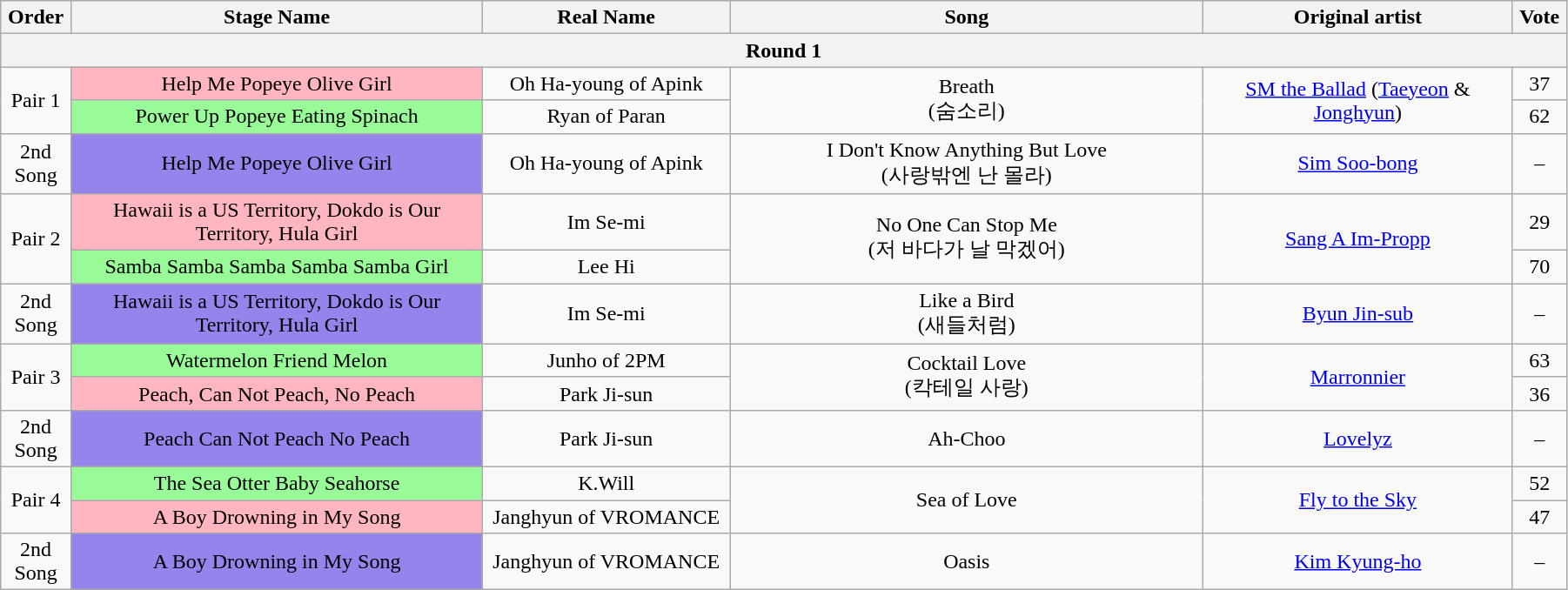<table class="wikitable" style="text-align:center; width:95%;">
<tr>
<th style="width:1%;">Order</th>
<th style="width:20%;">Stage Name</th>
<th style="width:12%;">Real Name</th>
<th style="width:23%;">Song</th>
<th style="width:15%;">Original artist</th>
<th style="width:1%;">Vote</th>
</tr>
<tr>
<th colspan=6>Round 1</th>
</tr>
<tr>
<td rowspan=2>Pair 1</td>
<td bgcolor="lightpink">Help Me Popeye Olive Girl</td>
<td>Oh Ha-young of Apink</td>
<td rowspan=2>Breath<br>(숨소리)</td>
<td rowspan=2><a href='#'>SM the Ballad</a> (<a href='#'>Taeyeon</a> & <a href='#'>Jonghyun</a>)</td>
<td>37</td>
</tr>
<tr>
<td bgcolor="palegreen">Power Up Popeye Eating Spinach</td>
<td>Ryan of Paran</td>
<td>62</td>
</tr>
<tr>
<td>2nd Song</td>
<td bgcolor="#9683EC">Help Me Popeye Olive Girl</td>
<td>Oh Ha-young of Apink</td>
<td>I Don't Know Anything But Love<br>(사랑밖엔 난 몰라)</td>
<td><a href='#'>Sim Soo-bong</a></td>
<td>–</td>
</tr>
<tr>
<td rowspan=2>Pair 2</td>
<td bgcolor="lightpink">Hawaii is a US Territory, Dokdo is Our Territory, Hula Girl</td>
<td>Im Se-mi</td>
<td rowspan=2>No One Can Stop Me<br>(저 바다가 날 막겠어)</td>
<td rowspan=2><a href='#'>Sang A Im-Propp</a></td>
<td>29</td>
</tr>
<tr>
<td bgcolor="palegreen">Samba Samba Samba Samba Samba Girl</td>
<td>Lee Hi</td>
<td>70</td>
</tr>
<tr>
<td>2nd Song</td>
<td bgcolor="#9683EC">Hawaii is a US Territory, Dokdo is Our Territory, Hula Girl</td>
<td>Im Se-mi</td>
<td>Like a Bird<br>(새들처럼)</td>
<td><a href='#'>Byun Jin-sub</a></td>
<td>–</td>
</tr>
<tr>
<td rowspan=2>Pair 3</td>
<td bgcolor="palegreen">Watermelon Friend Melon</td>
<td>Junho of 2PM</td>
<td rowspan=2>Cocktail Love<br>(칵테일 사랑)</td>
<td rowspan=2><a href='#'>Marronnier</a></td>
<td>63</td>
</tr>
<tr>
<td bgcolor="lightpink">Peach, Can Not Peach, No Peach</td>
<td>Park Ji-sun</td>
<td>36</td>
</tr>
<tr>
<td>2nd Song</td>
<td bgcolor="#9683EC">Peach Can Not Peach No Peach</td>
<td>Park Ji-sun</td>
<td>Ah-Choo</td>
<td><a href='#'>Lovelyz</a></td>
<td>–</td>
</tr>
<tr>
<td rowspan=2>Pair 4</td>
<td bgcolor="palegreen">The Sea Otter Baby Seahorse</td>
<td>K.Will</td>
<td rowspan=2>Sea of Love</td>
<td rowspan=2><a href='#'>Fly to the Sky</a></td>
<td>52</td>
</tr>
<tr>
<td bgcolor="lightpink">A Boy Drowning in My Song</td>
<td>Janghyun of VROMANCE</td>
<td>47</td>
</tr>
<tr>
<td>2nd Song</td>
<td bgcolor="#9683EC">A Boy Drowning in My Song</td>
<td>Janghyun of VROMANCE</td>
<td>Oasis</td>
<td><a href='#'>Kim Kyung-ho</a></td>
<td>–</td>
</tr>
</table>
